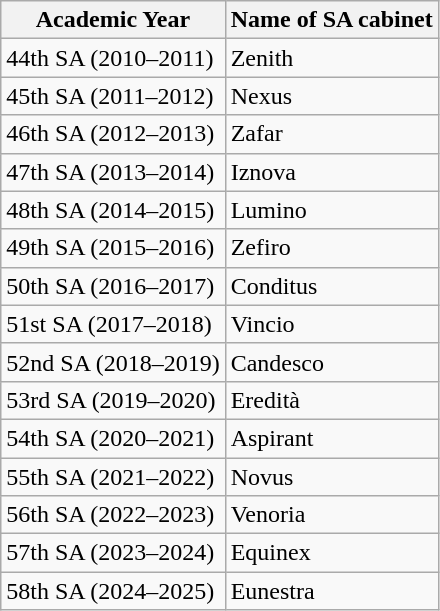<table class="wikitable">
<tr>
<th>Academic Year</th>
<th>Name of SA cabinet</th>
</tr>
<tr>
<td>44th SA (2010–2011)</td>
<td>Zenith</td>
</tr>
<tr>
<td>45th SA (2011–2012)</td>
<td>Nexus</td>
</tr>
<tr>
<td>46th SA (2012–2013)</td>
<td>Zafar</td>
</tr>
<tr>
<td>47th SA (2013–2014)</td>
<td>Iznova</td>
</tr>
<tr>
<td>48th SA (2014–2015)</td>
<td>Lumino</td>
</tr>
<tr>
<td>49th SA (2015–2016)</td>
<td>Zefiro</td>
</tr>
<tr>
<td>50th SA (2016–2017)</td>
<td>Conditus</td>
</tr>
<tr>
<td>51st SA (2017–2018)</td>
<td>Vincio</td>
</tr>
<tr>
<td>52nd SA (2018–2019)</td>
<td>Candesco</td>
</tr>
<tr>
<td>53rd SA (2019–2020)</td>
<td>Eredità</td>
</tr>
<tr>
<td>54th SA (2020–2021)</td>
<td>Aspirant</td>
</tr>
<tr>
<td>55th SA (2021–2022)</td>
<td>Novus</td>
</tr>
<tr>
<td>56th SA (2022–2023)</td>
<td>Venoria</td>
</tr>
<tr>
<td>57th SA (2023–2024)</td>
<td>Equinex</td>
</tr>
<tr>
<td>58th SA (2024–2025)</td>
<td>Eunestra</td>
</tr>
</table>
